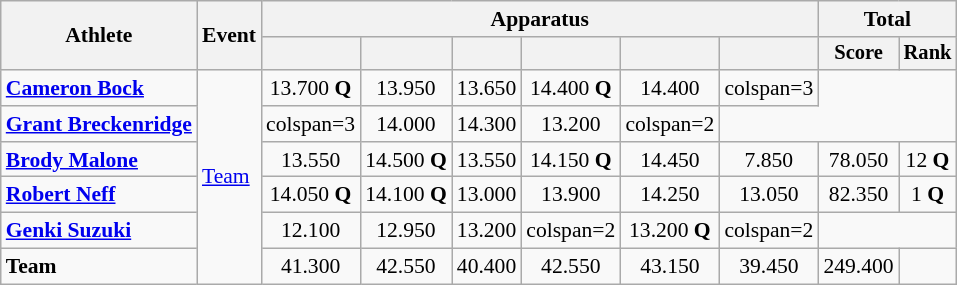<table class=wikitable style=font-size:90%;text-align:center>
<tr>
<th rowspan=2>Athlete</th>
<th rowspan=2>Event</th>
<th colspan=6>Apparatus</th>
<th colspan=2>Total</th>
</tr>
<tr style=font-size:95%>
<th></th>
<th></th>
<th></th>
<th></th>
<th></th>
<th></th>
<th>Score</th>
<th>Rank</th>
</tr>
<tr>
<td align=left><strong><a href='#'>Cameron Bock</a></strong></td>
<td align=left rowspan=6><a href='#'>Team</a></td>
<td>13.700 <strong>Q</strong></td>
<td>13.950</td>
<td>13.650</td>
<td>14.400 <strong>Q</strong></td>
<td>14.400</td>
<td>colspan=3 </td>
</tr>
<tr>
<td align=left><strong><a href='#'>Grant Breckenridge</a></strong></td>
<td>colspan=3 </td>
<td>14.000</td>
<td>14.300</td>
<td>13.200</td>
<td>colspan=2 </td>
</tr>
<tr>
<td align=left><strong><a href='#'>Brody Malone</a></strong></td>
<td>13.550</td>
<td>14.500 <strong>Q</strong></td>
<td>13.550</td>
<td>14.150 <strong>Q</strong></td>
<td>14.450</td>
<td>7.850</td>
<td>78.050</td>
<td>12 <strong>Q</strong></td>
</tr>
<tr>
<td align=left><strong><a href='#'>Robert Neff</a></strong></td>
<td>14.050 <strong>Q</strong></td>
<td>14.100 <strong>Q</strong></td>
<td>13.000</td>
<td>13.900</td>
<td>14.250</td>
<td>13.050</td>
<td>82.350</td>
<td>1 <strong>Q</strong></td>
</tr>
<tr>
<td align=left><strong><a href='#'>Genki Suzuki</a></strong></td>
<td>12.100</td>
<td>12.950</td>
<td>13.200</td>
<td>colspan=2 </td>
<td>13.200 <strong>Q</strong></td>
<td>colspan=2 </td>
</tr>
<tr>
<td align=left><strong>Team</strong></td>
<td>41.300</td>
<td>42.550</td>
<td>40.400</td>
<td>42.550</td>
<td>43.150</td>
<td>39.450</td>
<td>249.400</td>
<td></td>
</tr>
</table>
